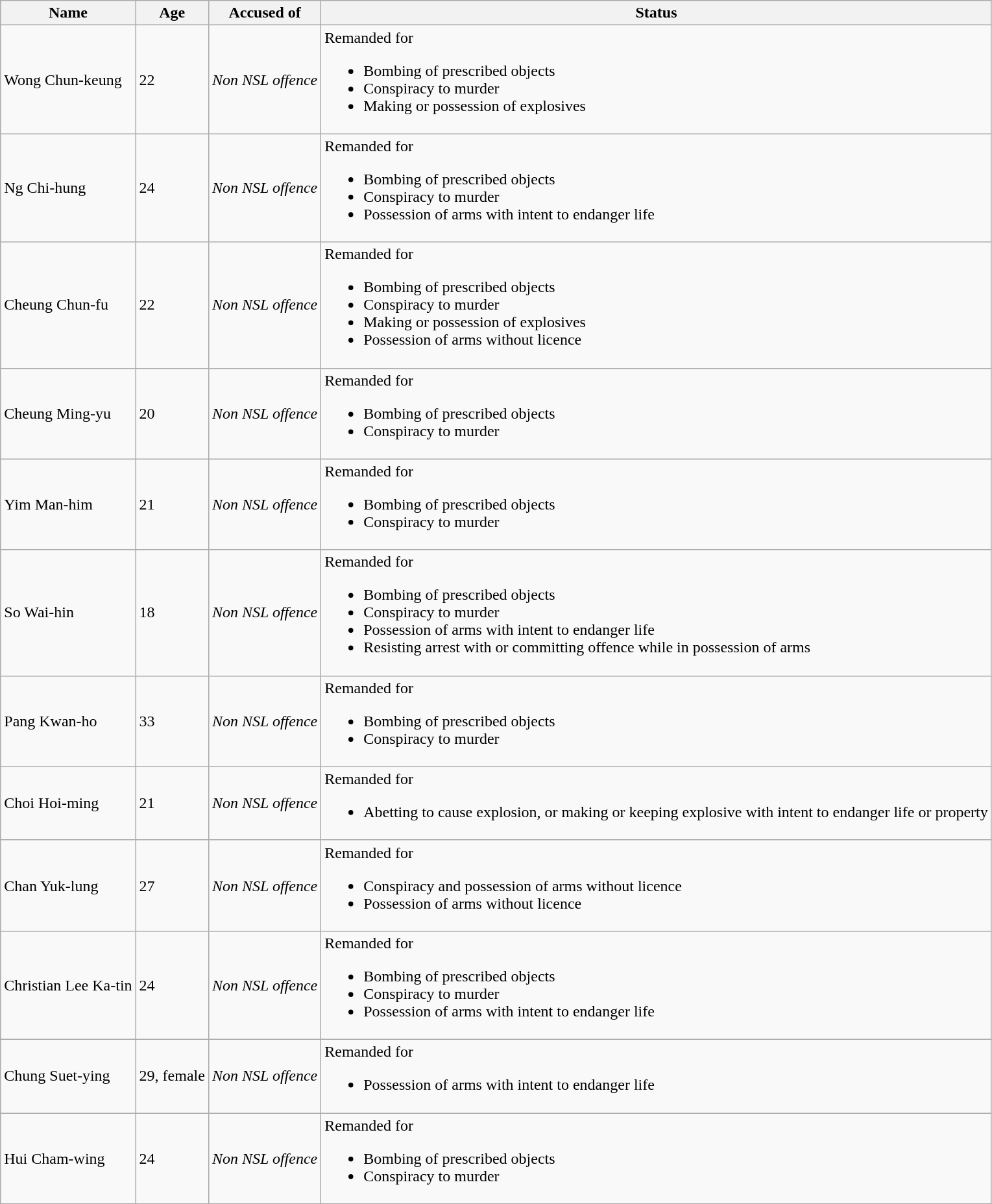<table class="wikitable mw-collapsible mw-collapsed">
<tr>
<th>Name</th>
<th>Age</th>
<th>Accused of</th>
<th>Status</th>
</tr>
<tr>
<td>Wong Chun-keung</td>
<td>22</td>
<td><em>Non NSL offence</em></td>
<td>Remanded for<br><ul><li>Bombing of prescribed objects</li><li>Conspiracy to murder</li><li>Making or possession of explosives</li></ul></td>
</tr>
<tr>
<td>Ng Chi-hung</td>
<td>24</td>
<td><em>Non NSL offence</em></td>
<td>Remanded for<br><ul><li>Bombing of prescribed objects</li><li>Conspiracy to murder</li><li>Possession of arms with intent to endanger life</li></ul></td>
</tr>
<tr>
<td>Cheung Chun-fu</td>
<td>22</td>
<td><em>Non NSL offence</em></td>
<td>Remanded for<br><ul><li>Bombing of prescribed objects</li><li>Conspiracy to murder</li><li>Making or possession of explosives</li><li>Possession of arms without licence</li></ul></td>
</tr>
<tr>
<td>Cheung Ming-yu</td>
<td>20</td>
<td><em>Non NSL offence</em></td>
<td>Remanded for<br><ul><li>Bombing of prescribed objects</li><li>Conspiracy to murder</li></ul></td>
</tr>
<tr>
<td>Yim Man-him</td>
<td>21</td>
<td><em>Non NSL offence</em></td>
<td>Remanded for<br><ul><li>Bombing of prescribed objects</li><li>Conspiracy to murder</li></ul></td>
</tr>
<tr>
<td>So Wai-hin</td>
<td>18</td>
<td><em>Non NSL offence</em></td>
<td>Remanded for<br><ul><li>Bombing of prescribed objects</li><li>Conspiracy to murder</li><li>Possession of arms with intent to endanger life</li><li>Resisting arrest with or committing offence while in possession of arms</li></ul></td>
</tr>
<tr>
<td>Pang Kwan-ho</td>
<td>33</td>
<td><em>Non NSL offence</em></td>
<td>Remanded for<br><ul><li>Bombing of prescribed objects</li><li>Conspiracy to murder</li></ul></td>
</tr>
<tr>
<td>Choi Hoi-ming</td>
<td>21</td>
<td><em>Non NSL offence</em></td>
<td>Remanded for<br><ul><li>Abetting to cause explosion, or making or keeping explosive with intent to endanger life or property</li></ul></td>
</tr>
<tr>
<td>Chan Yuk-lung</td>
<td>27</td>
<td><em>Non NSL offence</em></td>
<td>Remanded for<br><ul><li>Conspiracy and possession of arms without licence</li><li>Possession of arms without licence</li></ul></td>
</tr>
<tr>
<td>Christian Lee Ka-tin</td>
<td>24</td>
<td><em>Non NSL offence</em></td>
<td>Remanded for<br><ul><li>Bombing of prescribed objects</li><li>Conspiracy to murder</li><li>Possession of arms with intent to endanger life</li></ul></td>
</tr>
<tr>
<td>Chung Suet-ying</td>
<td>29, female</td>
<td><em>Non NSL offence</em></td>
<td>Remanded for<br><ul><li>Possession of arms with intent to endanger life</li></ul></td>
</tr>
<tr>
<td>Hui Cham-wing</td>
<td>24</td>
<td><em>Non NSL offence</em></td>
<td>Remanded for<br><ul><li>Bombing of prescribed objects</li><li>Conspiracy to murder</li></ul></td>
</tr>
</table>
